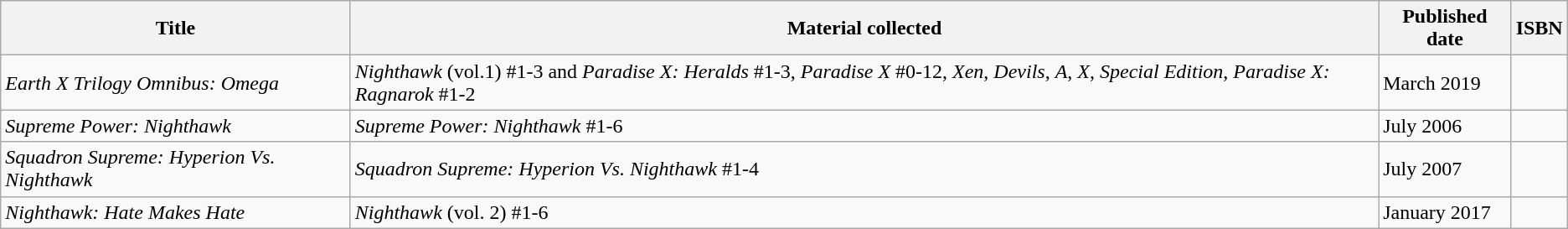<table class="wikitable">
<tr>
<th>Title</th>
<th>Material collected</th>
<th>Published date</th>
<th>ISBN</th>
</tr>
<tr>
<td><em>Earth X Trilogy Omnibus: Omega</em></td>
<td><em>Nighthawk</em> (vol.1) #1-3 and <em>Paradise X: Heralds</em> #1-3, <em>Paradise X</em> #0-12, <em>Xen</em>, <em>Devils</em>, <em>A</em>, <em>X</em>, <em>Special Edition</em>, <em>Paradise X: Ragnarok</em> #1-2</td>
<td>March 2019</td>
<td></td>
</tr>
<tr>
<td><em>Supreme Power: Nighthawk</em></td>
<td><em>Supreme Power: Nighthawk</em> #1-6</td>
<td>July 2006</td>
<td></td>
</tr>
<tr>
<td><em>Squadron Supreme: Hyperion Vs. Nighthawk</em></td>
<td><em>Squadron Supreme: Hyperion Vs. Nighthawk</em> #1-4</td>
<td>July 2007</td>
<td></td>
</tr>
<tr>
<td><em>Nighthawk: Hate Makes Hate</em></td>
<td><em>Nighthawk</em> (vol. 2) #1-6</td>
<td>January 2017</td>
<td></td>
</tr>
</table>
